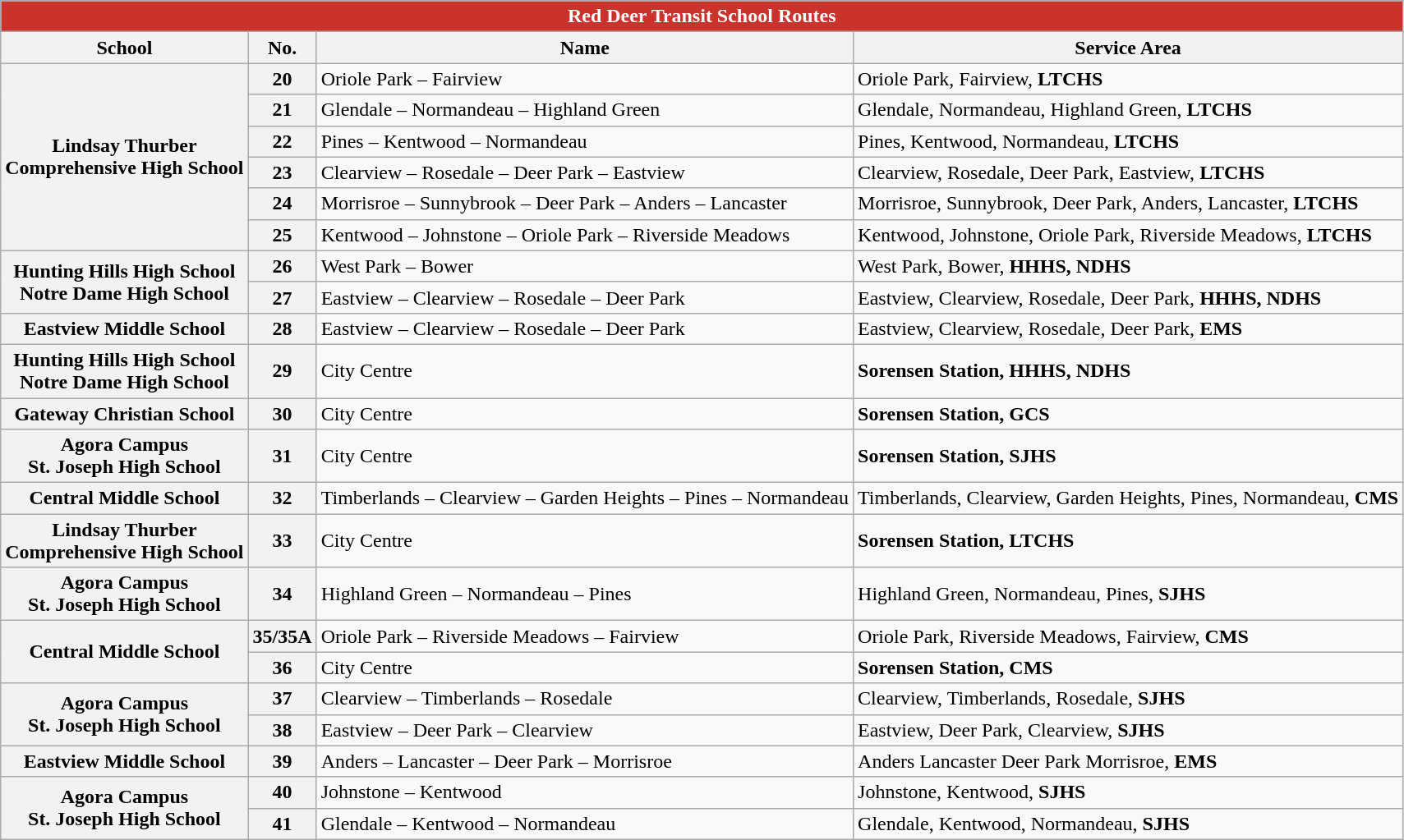<table class="wikitable sortable mw-collapsible mw-collapsed">
<tr>
<th colspan="4" style="background: #ca322c; font-size:100%; color:#FFFFFF;">Red Deer Transit School Routes</th>
</tr>
<tr>
<th>School</th>
<th>No.</th>
<th>Name</th>
<th>Service Area</th>
</tr>
<tr>
<th rowspan="6">Lindsay Thurber<br>Comprehensive High School</th>
<th>20</th>
<td>Oriole Park – Fairview</td>
<td>Oriole Park, Fairview, <strong>LTCHS</strong></td>
</tr>
<tr>
<th>21</th>
<td>Glendale – Normandeau – Highland Green</td>
<td>Glendale, Normandeau, Highland Green, <strong>LTCHS</strong></td>
</tr>
<tr>
<th>22</th>
<td>Pines – Kentwood – Normandeau</td>
<td>Pines, Kentwood, Normandeau, <strong>LTCHS</strong></td>
</tr>
<tr>
<th>23</th>
<td>Clearview – Rosedale – Deer Park – Eastview</td>
<td>Clearview, Rosedale, Deer Park, Eastview, <strong>LTCHS</strong></td>
</tr>
<tr>
<th>24</th>
<td>Morrisroe – Sunnybrook – Deer Park – Anders – Lancaster</td>
<td>Morrisroe, Sunnybrook, Deer Park, Anders, Lancaster, <strong>LTCHS</strong></td>
</tr>
<tr>
<th>25</th>
<td>Kentwood – Johnstone – Oriole Park – Riverside Meadows</td>
<td>Kentwood, Johnstone, Oriole Park, Riverside Meadows, <strong>LTCHS</strong></td>
</tr>
<tr>
<th rowspan="2">Hunting Hills High School<br>Notre Dame High School</th>
<th>26</th>
<td>West Park – Bower</td>
<td>West Park, Bower, <strong>HHHS, NDHS</strong></td>
</tr>
<tr>
<th>27</th>
<td>Eastview – Clearview – Rosedale – Deer Park</td>
<td>Eastview, Clearview, Rosedale, Deer Park, <strong>HHHS, NDHS</strong></td>
</tr>
<tr>
<th>Eastview Middle School</th>
<th>28</th>
<td>Eastview – Clearview – Rosedale – Deer Park</td>
<td>Eastview, Clearview, Rosedale, Deer Park, <strong>EMS</strong></td>
</tr>
<tr>
<th>Hunting Hills High School<br>Notre Dame High School</th>
<th>29</th>
<td>City Centre</td>
<td><strong>Sorensen Station, HHHS, NDHS</strong></td>
</tr>
<tr>
<th>Gateway Christian School</th>
<th>30</th>
<td>City Centre</td>
<td><strong>Sorensen Station, GCS</strong></td>
</tr>
<tr>
<th>Agora Campus<br>St. Joseph High School</th>
<th>31</th>
<td>City Centre</td>
<td><strong>Sorensen Station, SJHS</strong></td>
</tr>
<tr>
<th>Central Middle School</th>
<th>32</th>
<td>Timberlands – Clearview – Garden Heights – Pines – Normandeau</td>
<td>Timberlands, Clearview, Garden Heights, Pines, Normandeau, <strong>CMS</strong></td>
</tr>
<tr>
<th>Lindsay Thurber<br>Comprehensive High School</th>
<th>33</th>
<td>City Centre</td>
<td><strong>Sorensen Station, LTCHS</strong></td>
</tr>
<tr>
<th>Agora Campus<br>St. Joseph High School</th>
<th>34</th>
<td>Highland Green – Normandeau – Pines</td>
<td>Highland Green, Normandeau, Pines, <strong>SJHS</strong></td>
</tr>
<tr>
<th rowspan="2">Central Middle School</th>
<th>35/35A</th>
<td>Oriole Park – Riverside Meadows – Fairview</td>
<td>Oriole Park, Riverside Meadows, Fairview, <strong>CMS</strong></td>
</tr>
<tr>
<th>36</th>
<td>City Centre</td>
<td><strong>Sorensen Station, CMS</strong></td>
</tr>
<tr>
<th rowspan="2">Agora Campus<br>St. Joseph High School</th>
<th>37</th>
<td>Clearview – Timberlands – Rosedale</td>
<td>Clearview, Timberlands, Rosedale, <strong>SJHS</strong></td>
</tr>
<tr>
<th>38</th>
<td>Eastview – Deer Park – Clearview</td>
<td>Eastview, Deer Park, Clearview, <strong>SJHS</strong></td>
</tr>
<tr>
<th>Eastview Middle School</th>
<th>39</th>
<td>Anders – Lancaster – Deer Park – Morrisroe</td>
<td>Anders Lancaster Deer Park Morrisroe, <strong>EMS</strong></td>
</tr>
<tr>
<th rowspan="2">Agora Campus<br>St. Joseph High School</th>
<th>40</th>
<td>Johnstone – Kentwood</td>
<td>Johnstone, Kentwood, <strong>SJHS</strong></td>
</tr>
<tr>
<th>41</th>
<td>Glendale – Kentwood – Normandeau</td>
<td>Glendale, Kentwood, Normandeau, <strong>SJHS</strong></td>
</tr>
</table>
